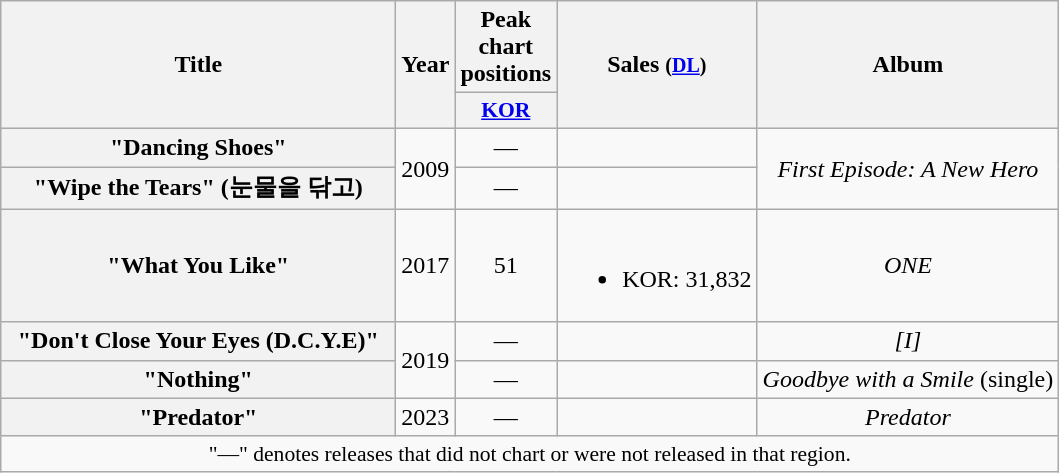<table class="wikitable plainrowheaders" style="text-align:center;">
<tr>
<th scope="col" rowspan="2" style="width:16em;">Title</th>
<th scope="col" rowspan="2">Year</th>
<th scope="col">Peak chart positions</th>
<th scope="col" rowspan="2">Sales <small>(<a href='#'>DL</a>)</small></th>
<th scope="col" rowspan="2">Album</th>
</tr>
<tr>
<th scope="col" style="width:3em;font-size:90%;"><a href='#'>KOR</a><br></th>
</tr>
<tr>
<th scope="row">"Dancing Shoes"</th>
<td rowspan="2">2009</td>
<td>—</td>
<td></td>
<td rowspan="2"><em>First Episode: A New Hero</em></td>
</tr>
<tr>
<th scope="row">"Wipe the Tears" (눈물을 닦고)</th>
<td>—</td>
<td></td>
</tr>
<tr>
<th scope="row">"What You Like"</th>
<td>2017</td>
<td>51</td>
<td><br><ul><li>KOR: 31,832</li></ul></td>
<td><em>ONE</em></td>
</tr>
<tr>
<th scope="row">"Don't Close Your Eyes (D.C.Y.E)" </th>
<td rowspan="2">2019</td>
<td>—</td>
<td></td>
<td><em>[I]</em></td>
</tr>
<tr>
<th scope="row">"Nothing"</th>
<td>—</td>
<td></td>
<td><em>Goodbye with a Smile</em> (single)</td>
</tr>
<tr>
<th scope="row">"Predator"</th>
<td>2023</td>
<td>—</td>
<td></td>
<td><em>Predator</em></td>
</tr>
<tr>
<td colspan="5" style="font-size:90%">"—" denotes releases that did not chart or were not released in that region.</td>
</tr>
</table>
